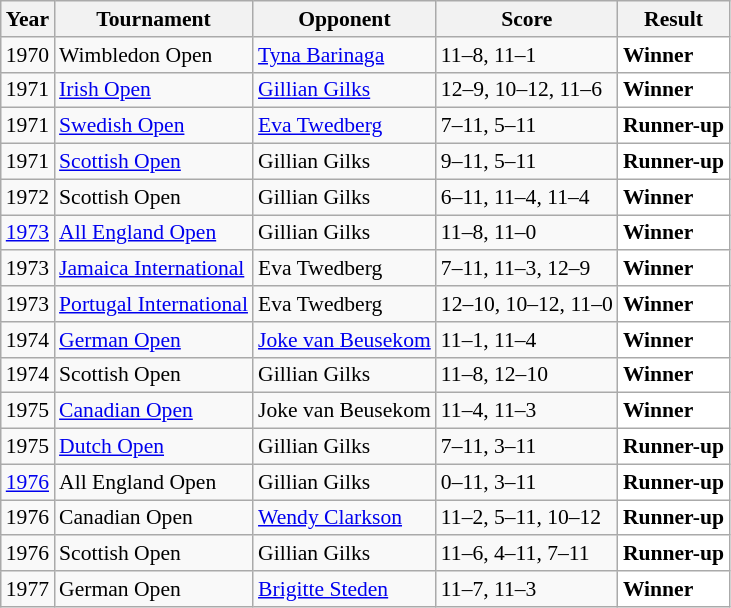<table class="sortable wikitable" style="font-size:90%;">
<tr>
<th>Year</th>
<th>Tournament</th>
<th>Opponent</th>
<th>Score</th>
<th>Result</th>
</tr>
<tr>
<td align="center">1970</td>
<td align="left">Wimbledon Open</td>
<td align="left"> <a href='#'>Tyna Barinaga</a></td>
<td align="left">11–8, 11–1</td>
<td style="text-align:left; background:white"> <strong>Winner</strong></td>
</tr>
<tr>
<td align="center">1971</td>
<td align="left"><a href='#'>Irish Open</a></td>
<td align="left"> <a href='#'>Gillian Gilks</a></td>
<td align="left">12–9, 10–12, 11–6</td>
<td style="text-align:left; background:white"> <strong>Winner</strong></td>
</tr>
<tr>
<td align="center">1971</td>
<td align="left"><a href='#'>Swedish Open</a></td>
<td align="left"> <a href='#'>Eva Twedberg</a></td>
<td align="left">7–11, 5–11</td>
<td style="text-align:left; background:white"> <strong>Runner-up</strong></td>
</tr>
<tr>
<td align="center">1971</td>
<td align="left"><a href='#'>Scottish Open</a></td>
<td align="left"> Gillian Gilks</td>
<td align="left">9–11, 5–11</td>
<td style="text-align:left; background:white"> <strong>Runner-up</strong></td>
</tr>
<tr>
<td align="center">1972</td>
<td align="left">Scottish Open</td>
<td align="left"> Gillian Gilks</td>
<td align="left">6–11, 11–4, 11–4</td>
<td style="text-align:left; background:white"> <strong>Winner</strong></td>
</tr>
<tr>
<td align="center"><a href='#'>1973</a></td>
<td align="left"><a href='#'>All England Open</a></td>
<td align="left"> Gillian Gilks</td>
<td align="left">11–8, 11–0</td>
<td style="text-align:left; background:white"> <strong>Winner</strong></td>
</tr>
<tr>
<td align="center">1973</td>
<td align="left"><a href='#'>Jamaica International</a></td>
<td align="left"> Eva Twedberg</td>
<td align="left">7–11, 11–3, 12–9</td>
<td style="text-align:left; background:white"> <strong>Winner</strong></td>
</tr>
<tr>
<td align="center">1973</td>
<td align="left"><a href='#'>Portugal International</a></td>
<td align="left"> Eva Twedberg</td>
<td align="left">12–10, 10–12, 11–0</td>
<td style="text-align:left; background:white"> <strong>Winner</strong></td>
</tr>
<tr>
<td align="center">1974</td>
<td align="left"><a href='#'>German Open</a></td>
<td align="left"> <a href='#'>Joke van Beusekom</a></td>
<td align="left">11–1, 11–4</td>
<td style="text-align:left; background:white"> <strong>Winner</strong></td>
</tr>
<tr>
<td align="center">1974</td>
<td align="left">Scottish Open</td>
<td align="left"> Gillian Gilks</td>
<td align="left">11–8, 12–10</td>
<td style="text-align:left; background:white"> <strong>Winner</strong></td>
</tr>
<tr>
<td align="center">1975</td>
<td align="left"><a href='#'>Canadian Open</a></td>
<td align="left"> Joke van Beusekom</td>
<td align="left">11–4, 11–3</td>
<td style="text-align:left; background:white"> <strong>Winner</strong></td>
</tr>
<tr>
<td align="center">1975</td>
<td align="left"><a href='#'>Dutch Open</a></td>
<td align="left"> Gillian Gilks</td>
<td align="left">7–11, 3–11</td>
<td style="text-align:left; background:white"> <strong>Runner-up</strong></td>
</tr>
<tr>
<td align="center"><a href='#'>1976</a></td>
<td align="left">All England Open</td>
<td align="left"> Gillian Gilks</td>
<td align="left">0–11, 3–11</td>
<td style="text-align:left; background:white"> <strong>Runner-up</strong></td>
</tr>
<tr>
<td align="center">1976</td>
<td align="left">Canadian Open</td>
<td align="left"> <a href='#'>Wendy Clarkson</a></td>
<td align="left">11–2, 5–11, 10–12</td>
<td style="text-align:left; background:white"> <strong>Runner-up</strong></td>
</tr>
<tr>
<td align="center">1976</td>
<td align="left">Scottish Open</td>
<td align="left"> Gillian Gilks</td>
<td align="left">11–6, 4–11, 7–11</td>
<td style="text-align:left; background:white"> <strong>Runner-up</strong></td>
</tr>
<tr>
<td align="center">1977</td>
<td align="left">German Open</td>
<td align="left"> <a href='#'>Brigitte Steden</a></td>
<td align="left">11–7, 11–3</td>
<td style="text-align:left; background:white"> <strong>Winner</strong></td>
</tr>
</table>
